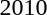<table>
<tr>
<td>2010<br></td>
<td></td>
<td></td>
<td></td>
</tr>
</table>
